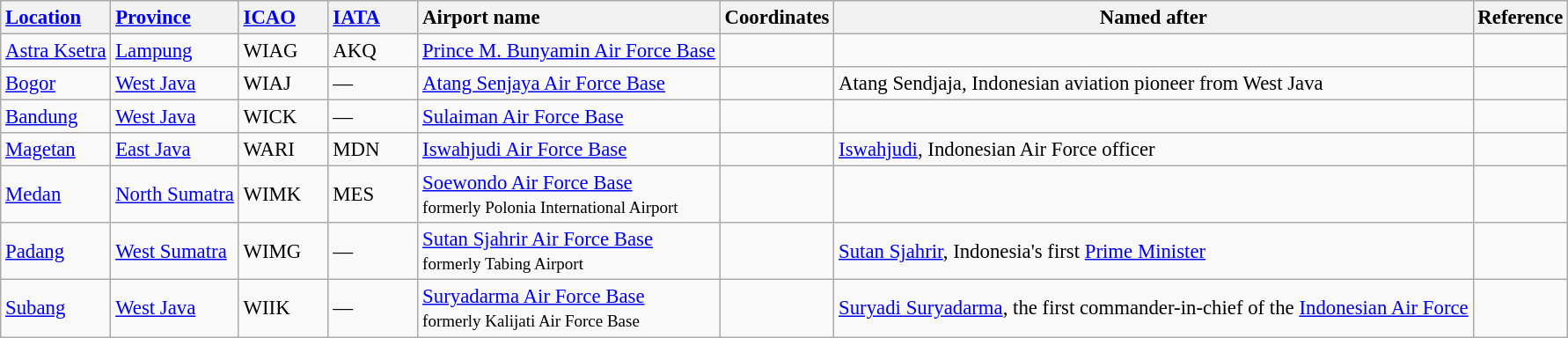<table class="wikitable sortable" style="font-size:95%;">
<tr style="vertical-align:baseline;">
<th style="text-align:left; white-space:nowrap;"><a href='#'>Location</a></th>
<th style="text-align:left;"><a href='#'>Province</a></th>
<th style="text-align:left; width:4em;"><a href='#'>ICAO</a></th>
<th style="text-align:left; width:4em;"><a href='#'>IATA</a></th>
<th style="text-align:left; white-space:nowrap;">Airport name</th>
<th>Coordinates</th>
<th>Named after</th>
<th>Reference</th>
</tr>
<tr>
<td><a href='#'>Astra Ksetra</a></td>
<td><a href='#'>Lampung</a></td>
<td>WIAG</td>
<td>AKQ</td>
<td><a href='#'>Prince M. Bunyamin Air Force Base</a></td>
<td></td>
<td></td>
<td></td>
</tr>
<tr>
<td><a href='#'>Bogor</a></td>
<td><a href='#'>West Java</a></td>
<td>WIAJ</td>
<td>—</td>
<td><a href='#'>Atang Senjaya Air Force Base</a></td>
<td></td>
<td>Atang Sendjaja, Indonesian aviation pioneer from West Java</td>
<td></td>
</tr>
<tr>
<td><a href='#'>Bandung</a></td>
<td><a href='#'>West Java</a></td>
<td>WICK</td>
<td>—</td>
<td><a href='#'>Sulaiman Air Force Base</a></td>
<td></td>
<td></td>
<td></td>
</tr>
<tr>
<td><a href='#'>Magetan</a></td>
<td><a href='#'>East Java</a></td>
<td>WARI</td>
<td>MDN</td>
<td><a href='#'>Iswahjudi Air Force Base</a></td>
<td></td>
<td><a href='#'>Iswahjudi</a>, Indonesian Air Force officer</td>
<td></td>
</tr>
<tr>
<td><a href='#'>Medan</a></td>
<td><a href='#'>North Sumatra</a></td>
<td>WIMK</td>
<td>MES</td>
<td><a href='#'>Soewondo Air Force Base</a><br><small>formerly Polonia International Airport</small></td>
<td></td>
<td></td>
<td></td>
</tr>
<tr>
<td><a href='#'>Padang</a></td>
<td><a href='#'>West Sumatra</a></td>
<td>WIMG</td>
<td>—</td>
<td><a href='#'>Sutan Sjahrir Air Force Base</a><br><small>formerly Tabing Airport</small></td>
<td></td>
<td><a href='#'>Sutan Sjahrir</a>, Indonesia's first <a href='#'>Prime Minister</a></td>
<td></td>
</tr>
<tr>
<td><a href='#'>Subang</a></td>
<td><a href='#'>West Java</a></td>
<td>WIIK</td>
<td>—</td>
<td><a href='#'>Suryadarma Air Force Base</a><br><small>formerly Kalijati Air Force Base</small></td>
<td></td>
<td><a href='#'>Suryadi Suryadarma</a>, the first commander-in-chief of the <a href='#'>Indonesian Air Force</a></td>
</tr>
</table>
